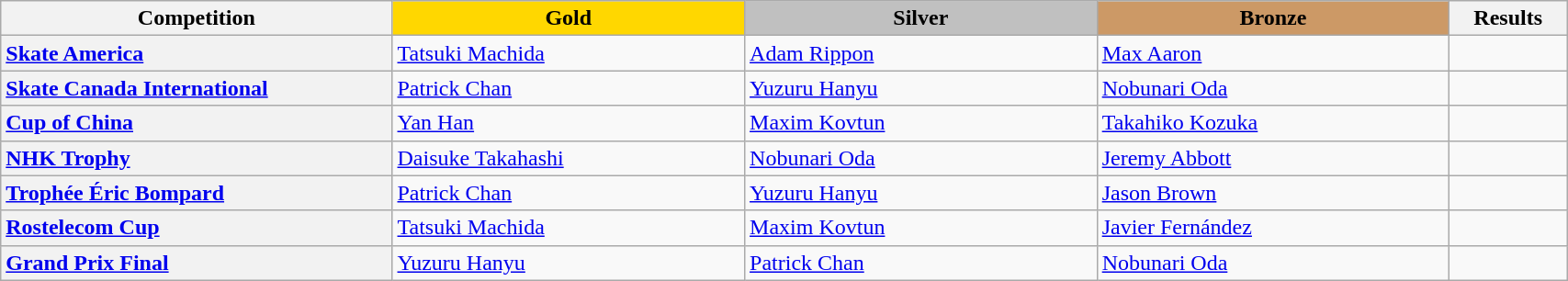<table class="wikitable unsortable" style="text-align:left; width:90%">
<tr>
<th scope="col" style="text-align:center; width:25%">Competition</th>
<td scope="col" style="text-align:center; width:22.5%; background:gold"><strong>Gold</strong></td>
<td scope="col" style="text-align:center; width:22.5%; background:silver"><strong>Silver</strong></td>
<td scope="col" style="text-align:center; width:22.5%; background:#c96"><strong>Bronze</strong></td>
<th scope="col" style="text-align:center; width:7.5%">Results</th>
</tr>
<tr>
<th scope="row" style="text-align:left"> <a href='#'>Skate America</a></th>
<td> <a href='#'>Tatsuki Machida</a></td>
<td> <a href='#'>Adam Rippon</a></td>
<td> <a href='#'>Max Aaron</a></td>
<td></td>
</tr>
<tr>
<th scope="row" style="text-align:left"> <a href='#'>Skate Canada International</a></th>
<td> <a href='#'>Patrick Chan</a></td>
<td> <a href='#'>Yuzuru Hanyu</a></td>
<td> <a href='#'>Nobunari Oda</a></td>
<td></td>
</tr>
<tr>
<th scope="row" style="text-align:left"> <a href='#'>Cup of China</a></th>
<td> <a href='#'>Yan Han</a></td>
<td> <a href='#'>Maxim Kovtun</a></td>
<td> <a href='#'>Takahiko Kozuka</a></td>
<td></td>
</tr>
<tr>
<th scope="row" style="text-align:left"> <a href='#'>NHK Trophy</a></th>
<td> <a href='#'>Daisuke Takahashi</a></td>
<td> <a href='#'>Nobunari Oda</a></td>
<td> <a href='#'>Jeremy Abbott</a></td>
<td></td>
</tr>
<tr>
<th scope="row" style="text-align:left"> <a href='#'>Trophée Éric Bompard</a></th>
<td> <a href='#'>Patrick Chan</a></td>
<td> <a href='#'>Yuzuru Hanyu</a></td>
<td> <a href='#'>Jason Brown</a></td>
<td></td>
</tr>
<tr>
<th scope="row" style="text-align:left"> <a href='#'>Rostelecom Cup</a></th>
<td> <a href='#'>Tatsuki Machida</a></td>
<td> <a href='#'>Maxim Kovtun</a></td>
<td> <a href='#'>Javier Fernández</a></td>
<td></td>
</tr>
<tr>
<th scope="row" style="text-align:left"> <a href='#'>Grand Prix Final</a></th>
<td> <a href='#'>Yuzuru Hanyu</a></td>
<td> <a href='#'>Patrick Chan</a></td>
<td> <a href='#'>Nobunari Oda</a></td>
<td></td>
</tr>
</table>
